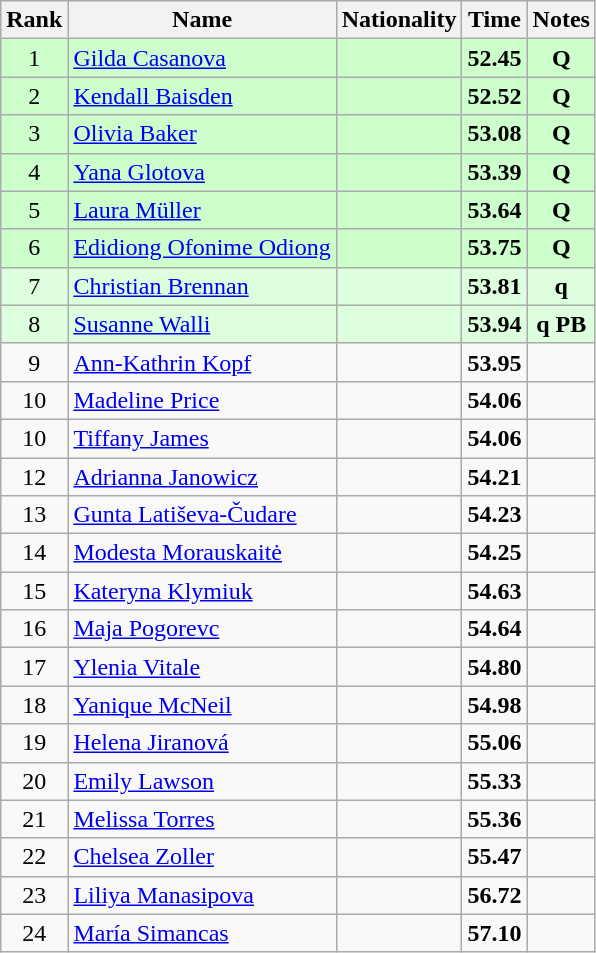<table class="wikitable sortable" style="text-align:center">
<tr>
<th>Rank</th>
<th>Name</th>
<th>Nationality</th>
<th>Time</th>
<th>Notes</th>
</tr>
<tr bgcolor=ccffcc>
<td>1</td>
<td align=left><a href='#'>Gilda Casanova</a></td>
<td align=left></td>
<td><strong>52.45</strong></td>
<td><strong>Q</strong></td>
</tr>
<tr bgcolor=ccffcc>
<td>2</td>
<td align=left><a href='#'>Kendall Baisden</a></td>
<td align=left></td>
<td><strong>52.52</strong></td>
<td><strong>Q</strong></td>
</tr>
<tr bgcolor=ccffcc>
<td>3</td>
<td align=left><a href='#'>Olivia Baker</a></td>
<td align=left></td>
<td><strong>53.08</strong></td>
<td><strong>Q</strong></td>
</tr>
<tr bgcolor=ccffcc>
<td>4</td>
<td align=left><a href='#'>Yana Glotova</a></td>
<td align=left></td>
<td><strong>53.39</strong></td>
<td><strong>Q</strong></td>
</tr>
<tr bgcolor=ccffcc>
<td>5</td>
<td align=left><a href='#'>Laura Müller</a></td>
<td align=left></td>
<td><strong>53.64</strong></td>
<td><strong>Q</strong></td>
</tr>
<tr bgcolor=ccffcc>
<td>6</td>
<td align=left><a href='#'>Edidiong Ofonime Odiong</a></td>
<td align=left></td>
<td><strong>53.75</strong></td>
<td><strong>Q</strong></td>
</tr>
<tr bgcolor=ddffdd>
<td>7</td>
<td align=left><a href='#'>Christian Brennan</a></td>
<td align=left></td>
<td><strong>53.81</strong></td>
<td><strong>q</strong></td>
</tr>
<tr bgcolor=ddffdd>
<td>8</td>
<td align=left><a href='#'>Susanne Walli</a></td>
<td align=left></td>
<td><strong>53.94</strong></td>
<td><strong>q PB</strong></td>
</tr>
<tr>
<td>9</td>
<td align=left><a href='#'>Ann-Kathrin Kopf</a></td>
<td align=left></td>
<td><strong>53.95</strong></td>
<td></td>
</tr>
<tr>
<td>10</td>
<td align=left><a href='#'>Madeline Price</a></td>
<td align=left></td>
<td><strong>54.06</strong></td>
<td></td>
</tr>
<tr>
<td>10</td>
<td align=left><a href='#'>Tiffany James</a></td>
<td align=left></td>
<td><strong>54.06</strong></td>
<td></td>
</tr>
<tr>
<td>12</td>
<td align=left><a href='#'>Adrianna Janowicz</a></td>
<td align=left></td>
<td><strong>54.21</strong></td>
<td></td>
</tr>
<tr>
<td>13</td>
<td align=left><a href='#'>Gunta Latiševa-Čudare</a></td>
<td align=left></td>
<td><strong>54.23</strong></td>
<td></td>
</tr>
<tr>
<td>14</td>
<td align=left><a href='#'>Modesta Morauskaitė</a></td>
<td align=left></td>
<td><strong>54.25</strong></td>
<td></td>
</tr>
<tr>
<td>15</td>
<td align=left><a href='#'>Kateryna Klymiuk</a></td>
<td align=left></td>
<td><strong>54.63</strong></td>
<td></td>
</tr>
<tr>
<td>16</td>
<td align=left><a href='#'>Maja Pogorevc</a></td>
<td align=left></td>
<td><strong>54.64</strong></td>
<td></td>
</tr>
<tr>
<td>17</td>
<td align=left><a href='#'>Ylenia Vitale</a></td>
<td align=left></td>
<td><strong>54.80</strong></td>
<td></td>
</tr>
<tr>
<td>18</td>
<td align=left><a href='#'>Yanique McNeil</a></td>
<td align=left></td>
<td><strong>54.98</strong></td>
<td></td>
</tr>
<tr>
<td>19</td>
<td align=left><a href='#'>Helena Jiranová</a></td>
<td align=left></td>
<td><strong>55.06</strong></td>
<td></td>
</tr>
<tr>
<td>20</td>
<td align=left><a href='#'>Emily Lawson</a></td>
<td align=left></td>
<td><strong>55.33</strong></td>
<td></td>
</tr>
<tr>
<td>21</td>
<td align=left><a href='#'>Melissa Torres</a></td>
<td align=left></td>
<td><strong>55.36</strong></td>
<td></td>
</tr>
<tr>
<td>22</td>
<td align=left><a href='#'>Chelsea Zoller</a></td>
<td align=left></td>
<td><strong>55.47</strong></td>
<td></td>
</tr>
<tr>
<td>23</td>
<td align=left><a href='#'>Liliya Manasipova</a></td>
<td align=left></td>
<td><strong>56.72</strong></td>
<td></td>
</tr>
<tr>
<td>24</td>
<td align=left><a href='#'>María Simancas</a></td>
<td align=left></td>
<td><strong>57.10</strong></td>
<td></td>
</tr>
</table>
